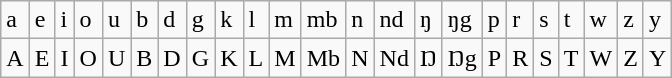<table class="wikitable">
<tr>
<td>a</td>
<td>e</td>
<td>i</td>
<td>o</td>
<td>u</td>
<td>b</td>
<td>d</td>
<td>g</td>
<td>k</td>
<td>l</td>
<td>m</td>
<td>mb</td>
<td>n</td>
<td>nd</td>
<td>ŋ</td>
<td>ŋg</td>
<td>p</td>
<td>r</td>
<td>s</td>
<td>t</td>
<td>w</td>
<td>z</td>
<td>y</td>
</tr>
<tr>
<td>A</td>
<td>E</td>
<td>I</td>
<td>O</td>
<td>U</td>
<td>B</td>
<td>D</td>
<td>G</td>
<td>K</td>
<td>L</td>
<td>M</td>
<td>Mb</td>
<td>N</td>
<td>Nd</td>
<td>Ŋ</td>
<td>Ŋg</td>
<td>P</td>
<td>R</td>
<td>S</td>
<td>T</td>
<td>W</td>
<td>Z</td>
<td>Y</td>
</tr>
</table>
